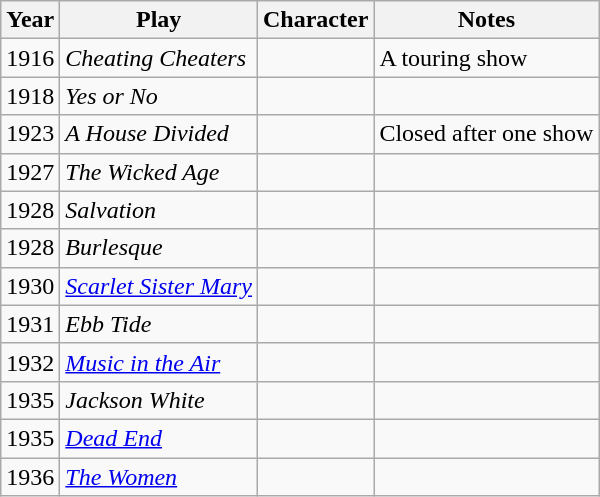<table class="wikitable sortable">
<tr>
<th>Year</th>
<th>Play</th>
<th>Character</th>
<th class="unsortable">Notes</th>
</tr>
<tr>
<td>1916</td>
<td><em>Cheating Cheaters</em></td>
<td></td>
<td>A touring show</td>
</tr>
<tr>
<td>1918</td>
<td><em>Yes or No</em> </td>
<td></td>
<td></td>
</tr>
<tr>
<td>1923</td>
<td><em>A House Divided</em> </td>
<td></td>
<td>Closed after one show</td>
</tr>
<tr>
<td>1927</td>
<td><em>The Wicked Age</em></td>
<td></td>
<td></td>
</tr>
<tr>
<td>1928</td>
<td><em>Salvation</em></td>
<td></td>
<td></td>
</tr>
<tr>
<td>1928</td>
<td><em>Burlesque</em></td>
<td></td>
<td></td>
</tr>
<tr>
<td>1930</td>
<td><em><a href='#'>Scarlet Sister Mary</a></em></td>
<td></td>
<td></td>
</tr>
<tr>
<td>1931</td>
<td><em>Ebb Tide</em></td>
<td></td>
<td></td>
</tr>
<tr>
<td>1932</td>
<td><em><a href='#'>Music in the Air</a></em></td>
<td></td>
<td></td>
</tr>
<tr>
<td>1935</td>
<td><em>Jackson White</em></td>
<td></td>
<td></td>
</tr>
<tr>
<td>1935</td>
<td><em><a href='#'>Dead End</a></em></td>
<td></td>
<td></td>
</tr>
<tr>
<td>1936</td>
<td><em><a href='#'>The Women</a></em></td>
<td></td>
<td></td>
</tr>
</table>
